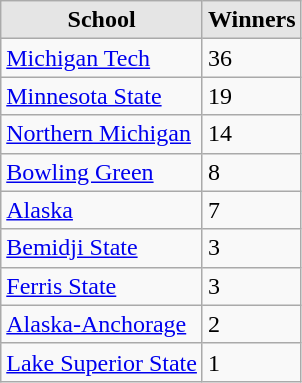<table class="wikitable">
<tr>
<th style="background:#e5e5e5;">School</th>
<th style="background:#e5e5e5;">Winners</th>
</tr>
<tr>
<td><a href='#'>Michigan Tech</a></td>
<td>36</td>
</tr>
<tr>
<td><a href='#'>Minnesota State</a></td>
<td>19</td>
</tr>
<tr>
<td><a href='#'>Northern Michigan</a></td>
<td>14</td>
</tr>
<tr>
<td><a href='#'>Bowling Green</a></td>
<td>8</td>
</tr>
<tr>
<td><a href='#'>Alaska</a></td>
<td>7</td>
</tr>
<tr>
<td><a href='#'>Bemidji State</a></td>
<td>3</td>
</tr>
<tr>
<td><a href='#'>Ferris State</a></td>
<td>3</td>
</tr>
<tr>
<td><a href='#'>Alaska-Anchorage</a></td>
<td>2</td>
</tr>
<tr>
<td><a href='#'>Lake Superior State</a></td>
<td>1</td>
</tr>
</table>
